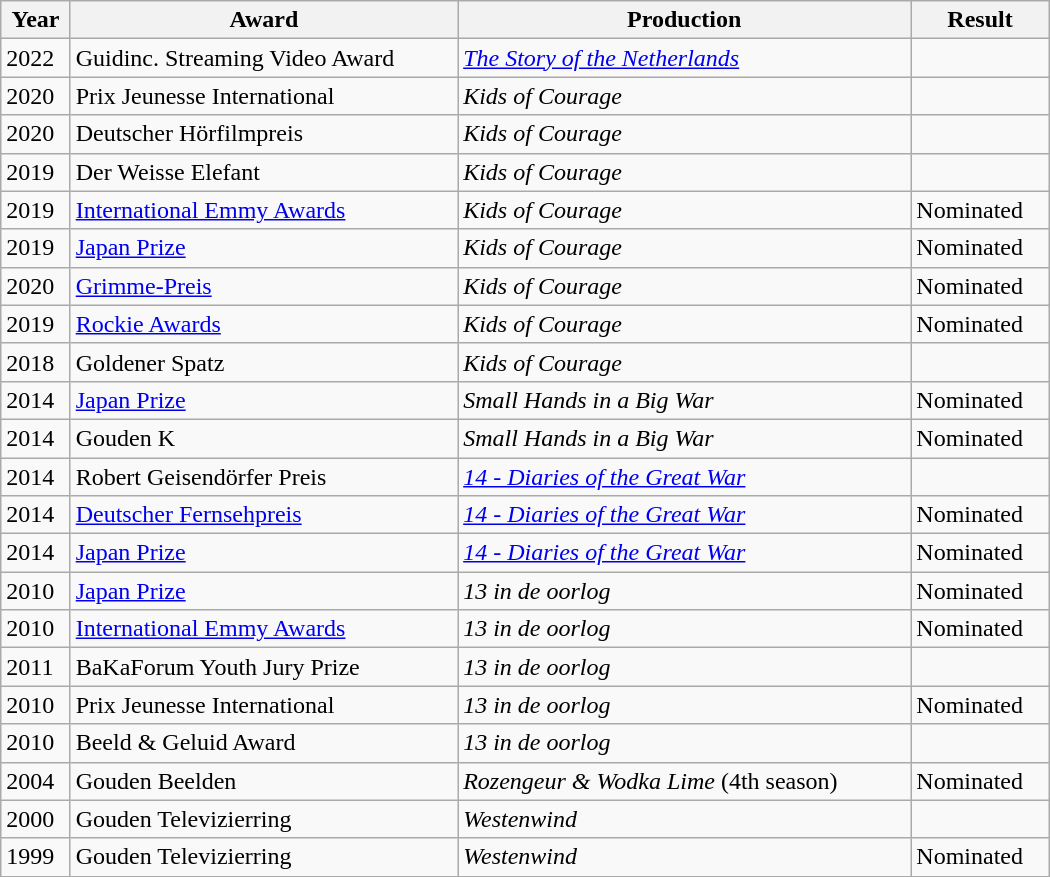<table class="wikitable sortable" style="max-width:700px; width: 100%">
<tr>
<th>Year</th>
<th>Award</th>
<th>Production</th>
<th>Result</th>
</tr>
<tr>
<td>2022</td>
<td>Guidinc. Streaming Video Award</td>
<td style="vertical-align:top"><em><a href='#'>The Story of the Netherlands</a></em></td>
<td></td>
</tr>
<tr>
<td>2020</td>
<td>Prix Jeunesse International</td>
<td><em>Kids of Courage</em></td>
<td></td>
</tr>
<tr>
<td>2020</td>
<td>Deutscher Hörfilmpreis</td>
<td><em>Kids of Courage</em></td>
<td></td>
</tr>
<tr>
<td>2019</td>
<td>Der Weisse Elefant</td>
<td><em>Kids of Courage</em></td>
<td></td>
</tr>
<tr>
<td>2019</td>
<td><a href='#'>International Emmy Awards</a></td>
<td><em>Kids of Courage</em></td>
<td>Nominated</td>
</tr>
<tr>
<td>2019</td>
<td><a href='#'>Japan Prize</a></td>
<td><em>Kids of Courage</em></td>
<td>Nominated</td>
</tr>
<tr>
<td>2020</td>
<td><a href='#'>Grimme-Preis</a></td>
<td><em>Kids of Courage</em></td>
<td>Nominated</td>
</tr>
<tr>
<td>2019</td>
<td><a href='#'>Rockie Awards</a></td>
<td><em>Kids of Courage</em></td>
<td>Nominated</td>
</tr>
<tr>
<td>2018</td>
<td>Goldener Spatz</td>
<td><em>Kids of Courage</em></td>
<td></td>
</tr>
<tr>
<td>2014</td>
<td><a href='#'>Japan Prize</a></td>
<td><em>Small Hands in a Big War</em></td>
<td>Nominated</td>
</tr>
<tr>
<td>2014</td>
<td>Gouden K</td>
<td><em>Small Hands in a Big War</em></td>
<td>Nominated</td>
</tr>
<tr>
<td>2014</td>
<td>Robert Geisendörfer Preis</td>
<td><em><a href='#'>14 - Diaries of the Great War</a></em></td>
<td></td>
</tr>
<tr>
<td>2014</td>
<td><a href='#'>Deutscher Fernsehpreis</a></td>
<td><em><a href='#'>14 - Diaries of the Great War</a></em></td>
<td>Nominated</td>
</tr>
<tr>
<td>2014</td>
<td><a href='#'>Japan Prize</a></td>
<td><em><a href='#'>14 - Diaries of the Great War</a></em></td>
<td>Nominated</td>
</tr>
<tr>
<td>2010</td>
<td><a href='#'>Japan Prize</a></td>
<td><em>13 in de oorlog</em></td>
<td>Nominated</td>
</tr>
<tr>
<td>2010</td>
<td><a href='#'>International Emmy Awards</a></td>
<td><em>13 in de oorlog</em></td>
<td>Nominated</td>
</tr>
<tr>
<td>2011</td>
<td>BaKaForum Youth Jury Prize</td>
<td><em>13 in de oorlog</em></td>
<td></td>
</tr>
<tr>
<td>2010</td>
<td>Prix Jeunesse International</td>
<td><em>13 in de oorlog</em></td>
<td>Nominated</td>
</tr>
<tr>
<td>2010</td>
<td>Beeld & Geluid Award</td>
<td><em>13 in de oorlog</em></td>
<td></td>
</tr>
<tr>
<td>2004</td>
<td>Gouden Beelden</td>
<td><em>Rozengeur & Wodka Lime</em> (4th season)</td>
<td>Nominated</td>
</tr>
<tr>
<td>2000</td>
<td>Gouden Televizierring</td>
<td><em>Westenwind</em></td>
<td></td>
</tr>
<tr>
<td>1999</td>
<td>Gouden Televizierring</td>
<td><em>Westenwind</em></td>
<td>Nominated</td>
</tr>
</table>
